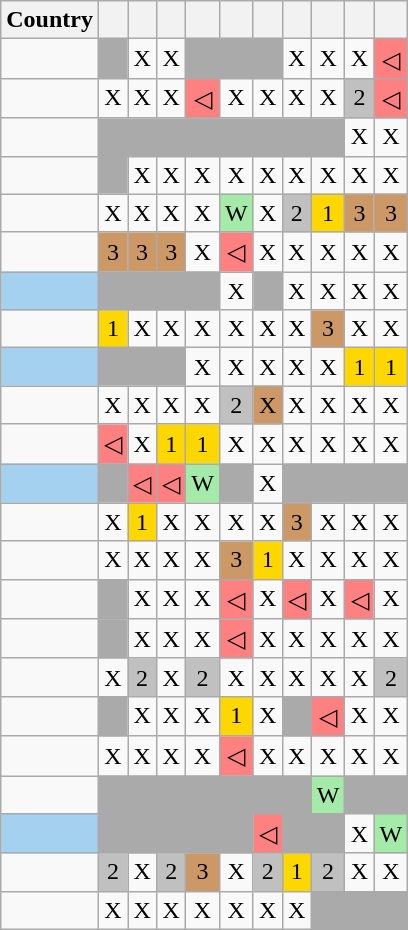<table class="wikitable collapsible collapsed" style="margin:10px;text-align:center;">
<tr>
<th scope="col">Country</th>
<th scope="col"></th>
<th scope="col"></th>
<th scope="col"></th>
<th scope="col"></th>
<th scope="col"></th>
<th scope="col"></th>
<th scope="col"></th>
<th scope="col"></th>
<th scope="col"></th>
<th scope="col"></th>
</tr>
<tr>
<td align=left></td>
<td bgcolor="#AAA"></td>
<td>X</td>
<td>X</td>
<td bgcolor="#AAA" colspan=3></td>
<td>X</td>
<td>X</td>
<td>X</td>
<td bgcolor="#FE8080">◁</td>
</tr>
<tr>
<td align=left></td>
<td>X</td>
<td>X</td>
<td>X</td>
<td bgcolor="#FE8080">◁</td>
<td>X</td>
<td>X</td>
<td>X</td>
<td>X</td>
<td style="background:silver">2</td>
<td bgcolor="#FE8080">◁</td>
</tr>
<tr>
<td align=left></td>
<td bgcolor="#AAA" colspan=8></td>
<td>X</td>
<td>X</td>
</tr>
<tr>
<td align=left></td>
<td bgcolor="#AAA"></td>
<td>X</td>
<td>X</td>
<td>X</td>
<td>X</td>
<td>X</td>
<td>X</td>
<td>X</td>
<td>X</td>
<td>X</td>
</tr>
<tr>
<td align=left></td>
<td>X</td>
<td>X</td>
<td>X</td>
<td>X</td>
<td style="background:#A4EAA9;">W</td>
<td>X</td>
<td style="background:silver">2</td>
<td style="background:gold">1</td>
<td style="background:#C96;">3</td>
<td style="background:#C96;">3</td>
</tr>
<tr>
<td align=left></td>
<td style="background:#C96;">3</td>
<td style="background:#C96;">3</td>
<td style="background:#C96;">3</td>
<td>X</td>
<td bgcolor="#FE8080">◁</td>
<td>X</td>
<td>X</td>
<td>X</td>
<td>X</td>
<td>X</td>
</tr>
<tr>
<td bgcolor="#A4D1EF">   </td>
<td bgcolor="#AAA" colspan=4></td>
<td>X</td>
<td bgcolor="#AAA"></td>
<td>X</td>
<td>X</td>
<td>X</td>
<td>X</td>
</tr>
<tr>
<td align=left></td>
<td style="background:gold">1</td>
<td>X</td>
<td>X</td>
<td>X</td>
<td>X</td>
<td>X</td>
<td>X</td>
<td style="background:#C96;">3</td>
<td>X</td>
<td>X</td>
</tr>
<tr>
<td bgcolor="#A4D1EF" align=left> </td>
<td bgcolor="#AAA" colspan=3></td>
<td>X</td>
<td>X</td>
<td>X</td>
<td>X</td>
<td>X</td>
<td style="background:gold">1</td>
<td style="background:gold">1</td>
</tr>
<tr>
<td align=left></td>
<td>X</td>
<td>X</td>
<td>X</td>
<td>X</td>
<td style="background:silver">2</td>
<td style="background:#C96;">X</td>
<td>X</td>
<td>X</td>
<td>X</td>
<td>X</td>
</tr>
<tr>
<td align=left></td>
<td bgcolor="#FE8080">◁</td>
<td>X</td>
<td style="background:gold">1</td>
<td style="background:gold">1</td>
<td>X</td>
<td>X</td>
<td>X</td>
<td>X</td>
<td>X</td>
<td>X</td>
</tr>
<tr>
<td bgcolor="#A4D1EF" align=left> </td>
<td bgcolor="#AAA"></td>
<td bgcolor="#FE8080">◁</td>
<td bgcolor="#FE8080">◁</td>
<td style="background:#A4EAA9;">W</td>
<td bgcolor="#AAA"></td>
<td>X</td>
<td bgcolor="#AAA" colspan=4></td>
</tr>
<tr>
<td align=left></td>
<td>X</td>
<td style="background:gold">1</td>
<td>X</td>
<td>X</td>
<td>X</td>
<td>X</td>
<td style="background:#C96;">3</td>
<td>X</td>
<td>X</td>
<td>X</td>
</tr>
<tr>
<td align=left></td>
<td>X</td>
<td>X</td>
<td>X</td>
<td>X</td>
<td style="background:#C96;">3</td>
<td style="background:gold">1</td>
<td>X</td>
<td>X</td>
<td>X</td>
<td>X</td>
</tr>
<tr>
<td align=left></td>
<td bgcolor="#AAA"></td>
<td>X</td>
<td>X</td>
<td>X</td>
<td bgcolor="#FE8080">◁</td>
<td>X</td>
<td bgcolor="#FE8080">◁</td>
<td>X</td>
<td bgcolor="#FE8080">◁</td>
<td>X</td>
</tr>
<tr>
<td align=left></td>
<td bgcolor="#AAA"></td>
<td>X</td>
<td>X</td>
<td>X</td>
<td bgcolor="#FE8080">◁</td>
<td>X</td>
<td>X</td>
<td>X</td>
<td>X</td>
<td>X</td>
</tr>
<tr>
<td align=left> </td>
<td>X</td>
<td style="background:silver">2</td>
<td>X</td>
<td style="background:silver">2</td>
<td>X</td>
<td>X</td>
<td>X</td>
<td>X</td>
<td>X</td>
<td style="background:silver">2</td>
</tr>
<tr>
<td align=left></td>
<td bgcolor="#AAA"></td>
<td>X</td>
<td>X</td>
<td>X</td>
<td style="background:gold">1</td>
<td>X</td>
<td bgcolor="#AAA"></td>
<td bgcolor="#FE8080">◁</td>
<td>X</td>
<td>X</td>
</tr>
<tr>
<td align=left></td>
<td>X</td>
<td>X</td>
<td>X</td>
<td>X</td>
<td bgcolor="#FE8080">◁</td>
<td>X</td>
<td>X</td>
<td>X</td>
<td>X</td>
<td>X</td>
</tr>
<tr>
<td align=left></td>
<td bgcolor="#AAA" colspan=7></td>
<td style="background:#A4EAA9;">W</td>
<td bgcolor="#AAA" colspan=2></td>
</tr>
<tr>
<td bgcolor="#A4D1EF" align=left> </td>
<td bgcolor="#AAA" colspan=5></td>
<td bgcolor="#FE8080">◁</td>
<td bgcolor="#AAA" colspan=2></td>
<td>X</td>
<td style="background:#A4EAA9;">W</td>
</tr>
<tr>
<td align=left></td>
<td style="background:silver">2</td>
<td>X</td>
<td style="background:silver">2</td>
<td style="background:#C96;">3</td>
<td>X</td>
<td style="background:silver">2</td>
<td style="background:gold">1</td>
<td style="background:silver">2</td>
<td>X</td>
<td>X</td>
</tr>
<tr>
<td align=left></td>
<td>X</td>
<td>X</td>
<td>X</td>
<td>X</td>
<td>X</td>
<td>X</td>
<td>X</td>
<td bgcolor="#AAA" colspan=3></td>
</tr>
</table>
